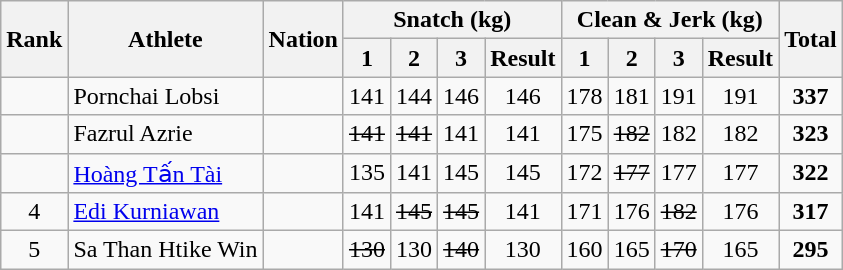<table class="wikitable sortable" style="text-align:center;">
<tr>
<th rowspan=2>Rank</th>
<th rowspan=2>Athlete</th>
<th rowspan=2>Nation</th>
<th colspan=4>Snatch (kg)</th>
<th colspan=4>Clean & Jerk (kg)</th>
<th rowspan=2>Total</th>
</tr>
<tr>
<th>1</th>
<th>2</th>
<th>3</th>
<th>Result</th>
<th>1</th>
<th>2</th>
<th>3</th>
<th>Result</th>
</tr>
<tr>
<td></td>
<td align=left>Pornchai Lobsi</td>
<td align=left></td>
<td>141</td>
<td>144</td>
<td>146</td>
<td>146</td>
<td>178</td>
<td>181</td>
<td>191</td>
<td>191</td>
<td><strong>337</strong></td>
</tr>
<tr>
<td></td>
<td align=left>Fazrul Azrie</td>
<td align=left></td>
<td><s>141</s></td>
<td><s>141</s></td>
<td>141</td>
<td>141</td>
<td>175</td>
<td><s>182</s></td>
<td>182</td>
<td>182</td>
<td><strong>323</strong></td>
</tr>
<tr>
<td></td>
<td align=left><a href='#'>Hoàng Tấn Tài</a></td>
<td align=left></td>
<td>135</td>
<td>141</td>
<td>145</td>
<td>145</td>
<td>172</td>
<td><s>177</s></td>
<td>177</td>
<td>177</td>
<td><strong>322</strong></td>
</tr>
<tr>
<td>4</td>
<td align=left><a href='#'>Edi Kurniawan</a></td>
<td align=left></td>
<td>141</td>
<td><s>145</s></td>
<td><s>145</s></td>
<td>141</td>
<td>171</td>
<td>176</td>
<td><s>182</s></td>
<td>176</td>
<td><strong>317</strong></td>
</tr>
<tr>
<td>5</td>
<td align=left>Sa Than Htike Win</td>
<td align=left></td>
<td><s>130</s></td>
<td>130</td>
<td><s>140</s></td>
<td>130</td>
<td>160</td>
<td>165</td>
<td><s>170</s></td>
<td>165</td>
<td><strong>295</strong></td>
</tr>
</table>
